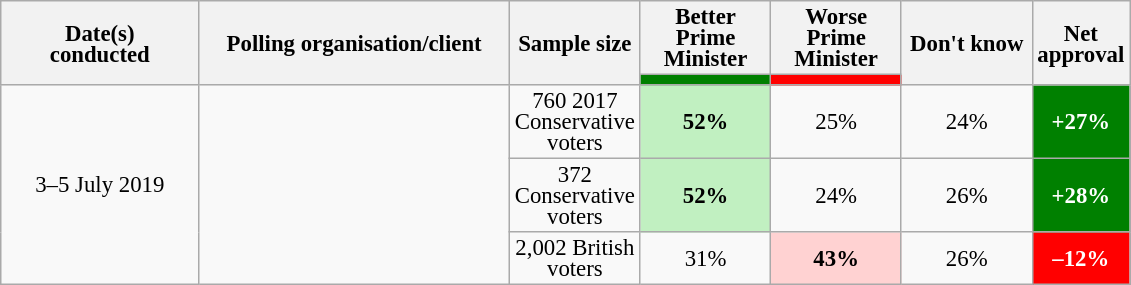<table class="wikitable collapsible sortable" style="text-align:center;font-size:95%;line-height:14px;">
<tr>
<th rowspan="2" style="width:125px;">Date(s)<br>conducted</th>
<th rowspan="2" style="width:200px;">Polling organisation/client</th>
<th rowspan="2" style="width:60px;">Sample size</th>
<th class="unsortable" style="width:80px;">Better Prime Minister</th>
<th class="unsortable" style="width: 80px;">Worse Prime Minister</th>
<th rowspan="2" class="unsortable" style="width:80px;">Don't know</th>
<th rowspan="2" class="unsortable" style="width:20px;">Net approval</th>
</tr>
<tr>
<th class="unsortable" style="background:green;width:60px;"></th>
<th class="unsortable" style="background:red;width:60px;"></th>
</tr>
<tr>
<td rowspan="3">3–5 July 2019</td>
<td rowspan="3"></td>
<td>760 2017 Conservative voters</td>
<td style="background:#C1F0C1"><strong>52%</strong></td>
<td>25%</td>
<td>24%</td>
<td style="background:green;color:white;"><strong>+27%</strong></td>
</tr>
<tr>
<td>372 Conservative voters</td>
<td style="background:#C1F0C1"><strong>52%</strong></td>
<td>24%</td>
<td>26%</td>
<td style="background:green;color:white;"><strong>+28%</strong></td>
</tr>
<tr>
<td>2,002 British voters</td>
<td>31%</td>
<td style="background:#FFD2D2"><strong>43%</strong></td>
<td>26%</td>
<td style="background:red;color:white;"><strong>–12%</strong></td>
</tr>
</table>
